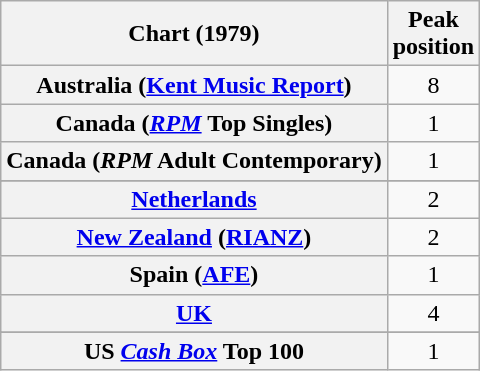<table class="wikitable sortable plainrowheaders">
<tr>
<th scope="col">Chart (1979)</th>
<th scope="col">Peak<br>position</th>
</tr>
<tr>
<th scope="row">Australia (<a href='#'>Kent Music Report</a>)</th>
<td style="text-align:center;">8</td>
</tr>
<tr>
<th scope="row">Canada (<em><a href='#'>RPM</a></em> Top Singles)</th>
<td style="text-align:center;">1</td>
</tr>
<tr>
<th scope="row">Canada (<em>RPM</em> Adult Contemporary)</th>
<td style="text-align:center;">1</td>
</tr>
<tr>
</tr>
<tr>
<th scope="row"><a href='#'>Netherlands</a></th>
<td style="text-align:center;">2</td>
</tr>
<tr>
<th scope="row"><a href='#'>New Zealand</a> (<a href='#'>RIANZ</a>)</th>
<td style="text-align:center;">2</td>
</tr>
<tr>
<th scope="row">Spain (<a href='#'>AFE</a>)</th>
<td style="text-align:center;">1</td>
</tr>
<tr>
<th scope="row"><a href='#'>UK</a></th>
<td style="text-align:center;">4</td>
</tr>
<tr>
</tr>
<tr>
</tr>
<tr>
</tr>
<tr>
<th scope="row">US <em><a href='#'>Cash Box</a></em> Top 100</th>
<td style="text-align:center;">1</td>
</tr>
</table>
